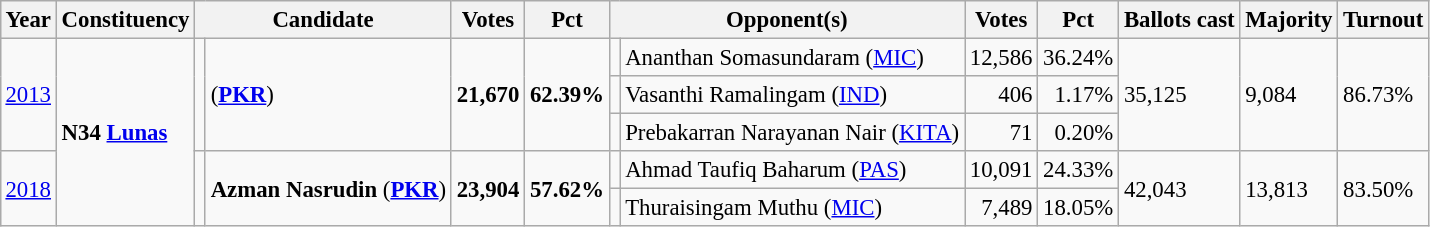<table class="wikitable" style="margin:0.5em ; font-size:95%">
<tr>
<th>Year</th>
<th>Constituency</th>
<th colspan=2>Candidate</th>
<th>Votes</th>
<th>Pct</th>
<th colspan=2>Opponent(s)</th>
<th>Votes</th>
<th>Pct</th>
<th>Ballots cast</th>
<th>Majority</th>
<th>Turnout</th>
</tr>
<tr>
<td rowspan=3><a href='#'>2013</a></td>
<td rowspan=5><strong>N34 <a href='#'>Lunas</a></strong></td>
<td rowspan=3 ></td>
<td rowspan=3> (<a href='#'><strong>PKR</strong></a>)</td>
<td rowspan=3 align="right"><strong>21,670</strong></td>
<td rowspan=3><strong>62.39%</strong></td>
<td></td>
<td>Ananthan Somasundaram (<a href='#'>MIC</a>)</td>
<td align="right">12,586</td>
<td>36.24%</td>
<td rowspan=3>35,125</td>
<td rowspan=3>9,084</td>
<td rowspan=3>86.73%</td>
</tr>
<tr>
<td></td>
<td>Vasanthi Ramalingam (<a href='#'>IND</a>)</td>
<td align="right">406</td>
<td align=right>1.17%</td>
</tr>
<tr>
<td></td>
<td>Prebakarran Narayanan Nair (<a href='#'>KITA</a>)</td>
<td align="right">71</td>
<td align=right>0.20%</td>
</tr>
<tr>
<td rowspan=2><a href='#'>2018</a></td>
<td rowspan=2 ></td>
<td rowspan=2><strong>Azman Nasrudin</strong> (<a href='#'><strong>PKR</strong></a>)</td>
<td rowspan=2 align="right"><strong>23,904</strong></td>
<td rowspan=2><strong>57.62%</strong></td>
<td></td>
<td>Ahmad Taufiq Baharum (<a href='#'>PAS</a>)</td>
<td align="right">10,091</td>
<td>24.33%</td>
<td rowspan=2>42,043</td>
<td rowspan=2>13,813</td>
<td rowspan=2>83.50%</td>
</tr>
<tr>
<td></td>
<td>Thuraisingam Muthu (<a href='#'>MIC</a>)</td>
<td align="right">7,489</td>
<td>18.05%</td>
</tr>
</table>
